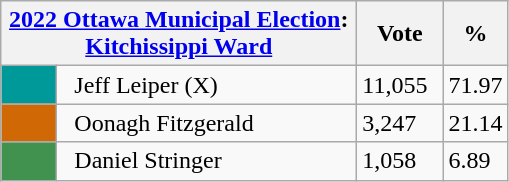<table class="wikitable">
<tr>
<th bgcolor="#DDDDFF" width="230px" colspan="2"><a href='#'>2022 Ottawa Municipal Election</a>: <a href='#'>Kitchissippi Ward</a></th>
<th bgcolor="#DDDDFF" width="50px">Vote</th>
<th bgcolor="#DDDDFF" width="30px">%</th>
</tr>
<tr>
<td bgcolor=#009999 width="30px"> </td>
<td>  Jeff Leiper (X)</td>
<td>11,055</td>
<td>71.97</td>
</tr>
<tr>
<td bgcolor=#D16806 width="30px"> </td>
<td>  Oonagh Fitzgerald</td>
<td>3,247</td>
<td>21.14</td>
</tr>
<tr>
<td bgcolor="#40924e" width="30px"> </td>
<td>  Daniel Stringer</td>
<td>1,058</td>
<td>6.89</td>
</tr>
</table>
